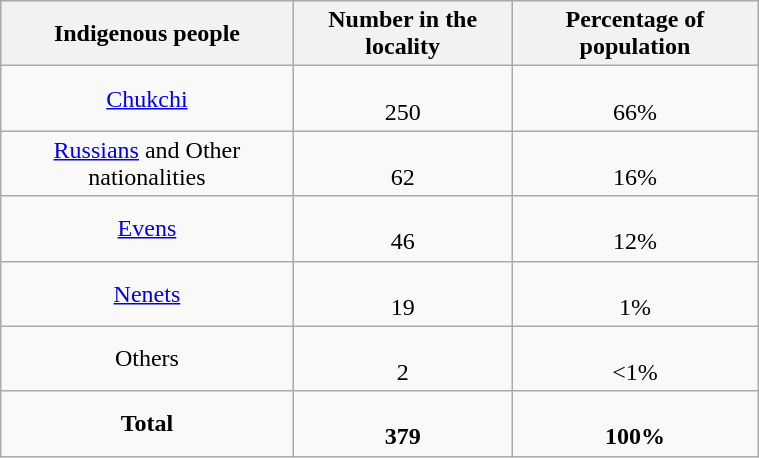<table class="wikitable" style="width:40%">
<tr bgcolor="#CCCCFF" align="center">
<th>Indigenous people</th>
<th>Number in the locality</th>
<th>Percentage of population</th>
</tr>
<tr style="text-align:center;">
<td><a href='#'>Chukchi</a><br></td>
<td><br>250</td>
<td><br>66%</td>
</tr>
<tr style="text-align:center;">
<td><a href='#'>Russians</a> and Other nationalities<br></td>
<td><br>62</td>
<td><br>16%</td>
</tr>
<tr style="text-align:center;">
<td><a href='#'>Evens</a><br></td>
<td><br>46</td>
<td><br>12%</td>
</tr>
<tr style="text-align:center;">
<td><a href='#'>Nenets</a><br></td>
<td><br>19</td>
<td><br>1%</td>
</tr>
<tr style="text-align:center;">
<td>Others<br></td>
<td><br>2</td>
<td><br><1%</td>
</tr>
<tr style="text-align:center;">
<td><strong>Total</strong><br></td>
<td><br><strong>379</strong></td>
<td><br><strong>100%</strong></td>
</tr>
</table>
